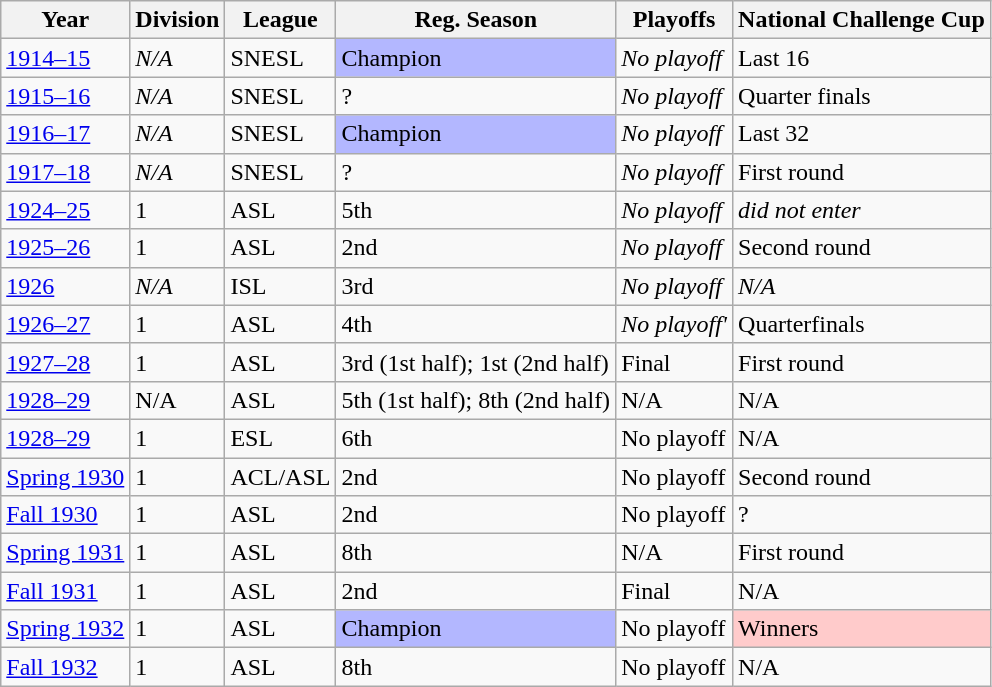<table class="wikitable" border="1">
<tr>
<th>Year</th>
<th>Division</th>
<th>League</th>
<th>Reg. Season</th>
<th>Playoffs</th>
<th>National Challenge Cup</th>
</tr>
<tr>
<td><a href='#'>1914–15</a></td>
<td><em>N/A</em></td>
<td>SNESL</td>
<td bgcolor="#B3B7FF">Champion</td>
<td><em>No playoff</em></td>
<td>Last 16</td>
</tr>
<tr>
<td><a href='#'>1915–16</a></td>
<td><em>N/A</em></td>
<td>SNESL</td>
<td>?</td>
<td><em>No playoff</em></td>
<td>Quarter finals</td>
</tr>
<tr>
<td><a href='#'>1916–17</a></td>
<td><em>N/A</em></td>
<td>SNESL</td>
<td bgcolor="#B3B7FF">Champion</td>
<td><em>No playoff</em></td>
<td>Last 32</td>
</tr>
<tr>
<td><a href='#'>1917–18</a></td>
<td><em>N/A</em></td>
<td>SNESL</td>
<td>?</td>
<td><em>No playoff</em></td>
<td>First round</td>
</tr>
<tr>
<td><a href='#'>1924–25</a></td>
<td>1</td>
<td>ASL</td>
<td>5th</td>
<td><em>No playoff</em></td>
<td><em>did not enter</em></td>
</tr>
<tr>
<td><a href='#'>1925–26</a></td>
<td>1</td>
<td>ASL</td>
<td>2nd</td>
<td><em>No playoff</em></td>
<td>Second round</td>
</tr>
<tr>
<td><a href='#'>1926</a></td>
<td><em>N/A</em></td>
<td>ISL</td>
<td>3rd</td>
<td><em>No playoff</em></td>
<td><em>N/A</em></td>
</tr>
<tr>
<td><a href='#'>1926–27</a></td>
<td>1</td>
<td>ASL</td>
<td>4th</td>
<td><em>No playoff'</td>
<td>Quarterfinals</td>
</tr>
<tr>
<td><a href='#'>1927–28</a></td>
<td>1</td>
<td>ASL</td>
<td>3rd (1st half); 1st (2nd half)</td>
<td>Final</td>
<td>First round</td>
</tr>
<tr>
<td><a href='#'>1928–29</a></td>
<td></em>N/A<em></td>
<td>ASL</td>
<td>5th (1st half); 8th (2nd half)</td>
<td></em>N/A<em></td>
<td></em>N/A<em></td>
</tr>
<tr>
<td><a href='#'>1928–29</a></td>
<td>1</td>
<td>ESL</td>
<td>6th</td>
<td></em>No playoff<em></td>
<td></em>N/A<em></td>
</tr>
<tr>
<td><a href='#'>Spring 1930</a></td>
<td>1</td>
<td>ACL/ASL</td>
<td>2nd</td>
<td></em>No playoff<em></td>
<td>Second round</td>
</tr>
<tr>
<td><a href='#'>Fall 1930</a></td>
<td>1</td>
<td>ASL</td>
<td>2nd</td>
<td></em>No playoff<em></td>
<td>?</td>
</tr>
<tr>
<td><a href='#'>Spring 1931</a></td>
<td>1</td>
<td>ASL</td>
<td>8th</td>
<td></em>N/A<em></td>
<td>First round</td>
</tr>
<tr>
<td><a href='#'>Fall 1931</a></td>
<td>1</td>
<td>ASL</td>
<td>2nd</td>
<td>Final</td>
<td></em>N/A<em></td>
</tr>
<tr>
<td><a href='#'>Spring 1932</a></td>
<td>1</td>
<td>ASL</td>
<td bgcolor="#B3B7FF">Champion</td>
<td></em>No playoff<em></td>
<td bgcolor="#FFCBCB">Winners</td>
</tr>
<tr>
<td><a href='#'>Fall 1932</a></td>
<td>1</td>
<td>ASL</td>
<td>8th</td>
<td></em>No playoff<em></td>
<td></em>N/A<em></td>
</tr>
</table>
